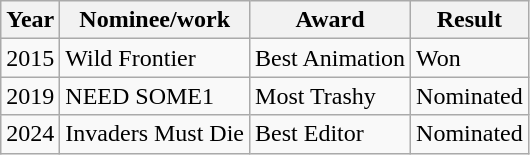<table class="wikitable">
<tr>
<th>Year</th>
<th>Nominee/work</th>
<th>Award</th>
<th>Result</th>
</tr>
<tr>
<td>2015</td>
<td>Wild Frontier</td>
<td>Best Animation</td>
<td>Won</td>
</tr>
<tr>
<td>2019</td>
<td>NEED SOME1</td>
<td>Most Trashy</td>
<td>Nominated</td>
</tr>
<tr>
<td>2024</td>
<td>Invaders Must Die</td>
<td>Best Editor</td>
<td>Nominated</td>
</tr>
</table>
